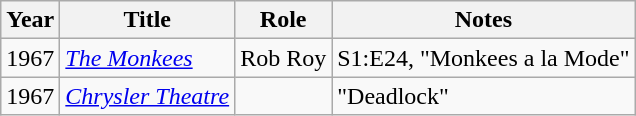<table class="wikitable">
<tr>
<th>Year</th>
<th>Title</th>
<th>Role</th>
<th>Notes</th>
</tr>
<tr>
<td>1967</td>
<td><em><a href='#'>The Monkees</a></em></td>
<td>Rob Roy</td>
<td>S1:E24, "Monkees a la Mode"</td>
</tr>
<tr>
<td>1967</td>
<td><em><a href='#'>Chrysler Theatre</a></em></td>
<td></td>
<td>"Deadlock"</td>
</tr>
</table>
